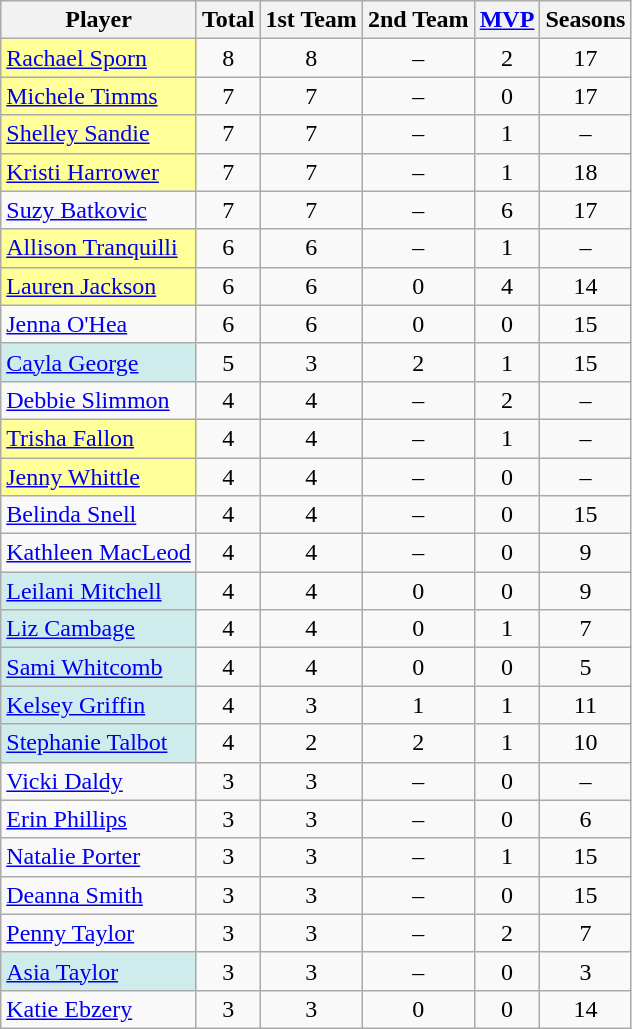<table class="wikitable sortable">
<tr>
<th>Player</th>
<th>Total</th>
<th>1st Team</th>
<th>2nd Team</th>
<th><a href='#'>MVP</a></th>
<th>Seasons</th>
</tr>
<tr>
<td bgcolor="#FFFF99"; align=left><a href='#'>Rachael Sporn</a></td>
<td align="center">8</td>
<td align="center">8</td>
<td align="center">–</td>
<td align="center">2</td>
<td align="center">17</td>
</tr>
<tr>
<td bgcolor="#FFFF99"; align=left><a href='#'>Michele Timms</a></td>
<td align="center">7</td>
<td align="center">7</td>
<td align="center">–</td>
<td align="center">0</td>
<td align="center">17</td>
</tr>
<tr>
<td bgcolor="#FFFF99"; align=left><a href='#'>Shelley Sandie</a></td>
<td align="center">7</td>
<td align="center">7</td>
<td align="center">–</td>
<td align="center">1</td>
<td align="center">–</td>
</tr>
<tr>
<td bgcolor="#FFFF99"; align=left><a href='#'>Kristi Harrower</a></td>
<td align="center">7</td>
<td align="center">7</td>
<td align="center">–</td>
<td align="center">1</td>
<td align="center">18</td>
</tr>
<tr>
<td align=left><a href='#'>Suzy Batkovic</a></td>
<td align="center">7</td>
<td align="center">7</td>
<td align="center">–</td>
<td align="center">6</td>
<td align="center">17</td>
</tr>
<tr>
<td bgcolor="#FFFF99"; align=left><a href='#'>Allison Tranquilli</a></td>
<td align="center">6</td>
<td align="center">6</td>
<td align="center">–</td>
<td align="center">1</td>
<td align="center">–</td>
</tr>
<tr>
<td bgcolor="#FFFF99"; align=left><a href='#'>Lauren Jackson</a></td>
<td align="center">6</td>
<td align="center">6</td>
<td align="center">0</td>
<td align="center">4</td>
<td align="center">14</td>
</tr>
<tr>
<td align=left><a href='#'>Jenna O'Hea</a></td>
<td align="center">6</td>
<td align="center">6</td>
<td align="center">0</td>
<td align="center">0</td>
<td align="center">15</td>
</tr>
<tr>
<td bgcolor="#CFECEC"; align=left><a href='#'>Cayla George</a></td>
<td align="center">5</td>
<td align="center">3</td>
<td align="center">2</td>
<td align="center">1</td>
<td align="center">15</td>
</tr>
<tr>
<td align=left><a href='#'>Debbie Slimmon</a></td>
<td align="center">4</td>
<td align="center">4</td>
<td align="center">–</td>
<td align="center">2</td>
<td align="center">–</td>
</tr>
<tr>
<td bgcolor="#FFFF99"; align=left><a href='#'>Trisha Fallon</a></td>
<td align="center">4</td>
<td align="center">4</td>
<td align="center">–</td>
<td align="center">1</td>
<td align="center">–</td>
</tr>
<tr>
<td bgcolor="#FFFF99"; align=left><a href='#'>Jenny Whittle</a></td>
<td align="center">4</td>
<td align="center">4</td>
<td align="center">–</td>
<td align="center">0</td>
<td align="center">–</td>
</tr>
<tr>
<td align=left><a href='#'>Belinda Snell</a></td>
<td align="center">4</td>
<td align="center">4</td>
<td align="center">–</td>
<td align="center">0</td>
<td align="center">15</td>
</tr>
<tr>
<td align=left><a href='#'>Kathleen MacLeod</a></td>
<td align="center">4</td>
<td align="center">4</td>
<td align="center">–</td>
<td align="center">0</td>
<td align="center">9</td>
</tr>
<tr>
<td bgcolor="#CFECEC"; align=left><a href='#'>Leilani Mitchell</a></td>
<td align="center">4</td>
<td align="center">4</td>
<td align="center">0</td>
<td align="center">0</td>
<td align="center">9</td>
</tr>
<tr>
<td bgcolor="#CFECEC"; align=left><a href='#'>Liz Cambage</a></td>
<td align="center">4</td>
<td align="center">4</td>
<td align="center">0</td>
<td align="center">1</td>
<td align="center">7</td>
</tr>
<tr>
<td bgcolor="#CFECEC"; align=left><a href='#'>Sami Whitcomb</a></td>
<td align="center">4</td>
<td align="center">4</td>
<td align="center">0</td>
<td align="center">0</td>
<td align="center">5</td>
</tr>
<tr>
<td bgcolor="#CFECEC"; align=left><a href='#'>Kelsey Griffin</a></td>
<td align="center">4</td>
<td align="center">3</td>
<td align="center">1</td>
<td align="center">1</td>
<td align="center">11</td>
</tr>
<tr>
<td bgcolor="#CFECEC"; align=left><a href='#'>Stephanie Talbot</a></td>
<td align="center">4</td>
<td align="center">2</td>
<td align="center">2</td>
<td align="center">1</td>
<td align="center">10</td>
</tr>
<tr>
<td align=left><a href='#'>Vicki Daldy</a></td>
<td align="center">3</td>
<td align="center">3</td>
<td align="center">–</td>
<td align="center">0</td>
<td align="center">–</td>
</tr>
<tr>
<td align=left><a href='#'>Erin Phillips</a></td>
<td align="center">3</td>
<td align="center">3</td>
<td align="center">–</td>
<td align="center">0</td>
<td align="center">6</td>
</tr>
<tr>
<td align=left><a href='#'>Natalie Porter</a></td>
<td align="center">3</td>
<td align="center">3</td>
<td align="center">–</td>
<td align="center">1</td>
<td align="center">15</td>
</tr>
<tr>
<td align=left><a href='#'>Deanna Smith</a></td>
<td align="center">3</td>
<td align="center">3</td>
<td align="center">–</td>
<td align="center">0</td>
<td align="center">15</td>
</tr>
<tr>
<td align=left><a href='#'>Penny Taylor</a></td>
<td align="center">3</td>
<td align="center">3</td>
<td align="center">–</td>
<td align="center">2</td>
<td align="center">7</td>
</tr>
<tr>
<td bgcolor="#CFECEC"; align=left><a href='#'>Asia Taylor</a></td>
<td align="center">3</td>
<td align="center">3</td>
<td align="center">–</td>
<td align="center">0</td>
<td align="center">3</td>
</tr>
<tr>
<td align=left><a href='#'>Katie Ebzery</a></td>
<td align="center">3</td>
<td align="center">3</td>
<td align="center">0</td>
<td align="center">0</td>
<td align="center">14</td>
</tr>
</table>
